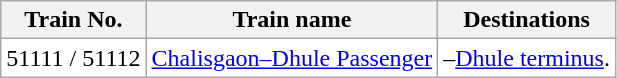<table class="wikitable sortable plainrowheaders" style="background:#fff;">
<tr>
<th scope="col">Train No.</th>
<th scope="col">Train name</th>
<th scope="col">Destinations</th>
</tr>
<tr>
<td>51111 / 51112</td>
<td><a href='#'>Chalisgaon–Dhule Passenger</a></td>
<td>–<a href='#'>Dhule terminus</a>.</td>
</tr>
</table>
